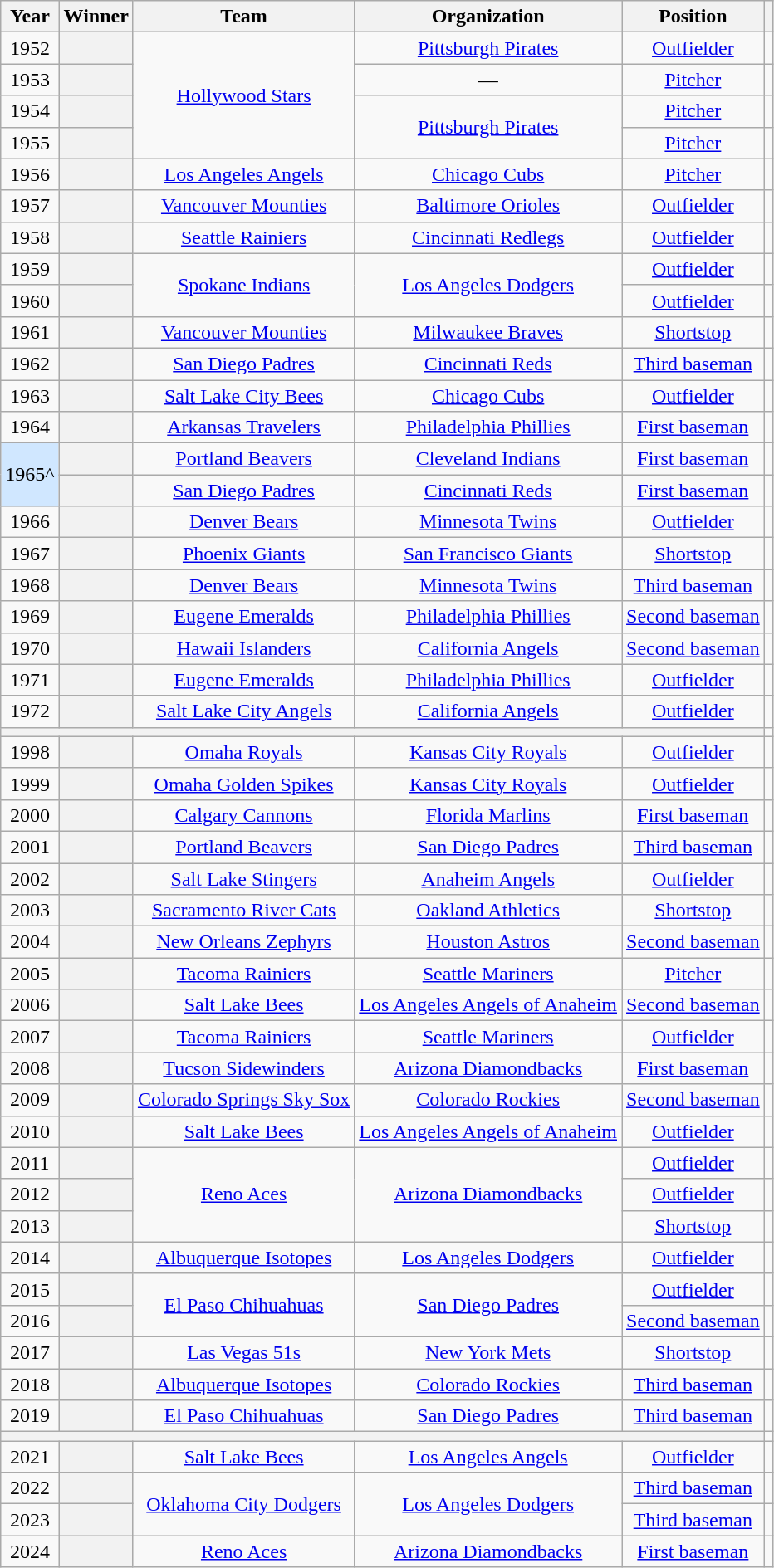<table class="wikitable sortable plainrowheaders" style="text-align:center">
<tr>
<th scope="col">Year</th>
<th scope="col">Winner</th>
<th scope="col">Team</th>
<th scope="col">Organization</th>
<th scope="col">Position</th>
<th scope="col" class="unsortable"></th>
</tr>
<tr>
<td>1952</td>
<th scope="row" style="text-align:center"></th>
<td rowspan="4"><a href='#'>Hollywood Stars</a></td>
<td><a href='#'>Pittsburgh Pirates</a></td>
<td><a href='#'>Outfielder</a></td>
<td></td>
</tr>
<tr>
<td>1953</td>
<th scope="row" style="text-align:center"></th>
<td style="text-align:center">—</td>
<td><a href='#'>Pitcher</a></td>
<td></td>
</tr>
<tr>
<td>1954</td>
<th scope="row" style="text-align:center"></th>
<td rowspan="2"><a href='#'>Pittsburgh Pirates</a></td>
<td><a href='#'>Pitcher</a></td>
<td></td>
</tr>
<tr>
<td>1955</td>
<th scope="row" style="text-align:center"></th>
<td><a href='#'>Pitcher</a></td>
<td></td>
</tr>
<tr>
<td>1956</td>
<th scope="row" style="text-align:center"></th>
<td><a href='#'>Los Angeles Angels</a></td>
<td><a href='#'>Chicago Cubs</a></td>
<td><a href='#'>Pitcher</a></td>
<td></td>
</tr>
<tr>
<td>1957</td>
<th scope="row" style="text-align:center"></th>
<td><a href='#'>Vancouver Mounties</a></td>
<td><a href='#'>Baltimore Orioles</a></td>
<td><a href='#'>Outfielder</a></td>
<td></td>
</tr>
<tr>
<td>1958</td>
<th scope="row" style="text-align:center"></th>
<td><a href='#'>Seattle Rainiers</a></td>
<td><a href='#'>Cincinnati Redlegs</a></td>
<td><a href='#'>Outfielder</a></td>
<td></td>
</tr>
<tr>
<td>1959</td>
<th scope="row" style="text-align:center"></th>
<td rowspan="2"><a href='#'>Spokane Indians</a></td>
<td rowspan="2"><a href='#'>Los Angeles Dodgers</a></td>
<td><a href='#'>Outfielder</a></td>
<td></td>
</tr>
<tr>
<td>1960</td>
<th scope="row" style="text-align:center"></th>
<td><a href='#'>Outfielder</a></td>
<td></td>
</tr>
<tr>
<td>1961</td>
<th scope="row" style="text-align:center"></th>
<td><a href='#'>Vancouver Mounties</a></td>
<td><a href='#'>Milwaukee Braves</a></td>
<td><a href='#'>Shortstop</a></td>
<td></td>
</tr>
<tr>
<td>1962</td>
<th scope="row" style="text-align:center"></th>
<td><a href='#'>San Diego Padres</a></td>
<td><a href='#'>Cincinnati Reds</a></td>
<td><a href='#'>Third baseman</a></td>
<td></td>
</tr>
<tr>
<td>1963</td>
<th scope="row" style="text-align:center"></th>
<td><a href='#'>Salt Lake City Bees</a></td>
<td><a href='#'>Chicago Cubs</a></td>
<td><a href='#'>Outfielder</a></td>
<td></td>
</tr>
<tr>
<td>1964</td>
<th scope="row" style="text-align:center"></th>
<td><a href='#'>Arkansas Travelers</a></td>
<td><a href='#'>Philadelphia Phillies</a></td>
<td><a href='#'>First baseman</a></td>
<td></td>
</tr>
<tr>
<td style="background-color:#D0E7FF;" rowspan="2">1965^</td>
<th scope="row" style="text-align:center"></th>
<td><a href='#'>Portland Beavers</a></td>
<td><a href='#'>Cleveland Indians</a></td>
<td><a href='#'>First baseman</a></td>
<td></td>
</tr>
<tr>
<th scope="row" style="text-align:center"></th>
<td><a href='#'>San Diego Padres</a></td>
<td><a href='#'>Cincinnati Reds</a></td>
<td><a href='#'>First baseman</a></td>
<td></td>
</tr>
<tr>
<td>1966</td>
<th scope="row" style="text-align:center"></th>
<td><a href='#'>Denver Bears</a></td>
<td><a href='#'>Minnesota Twins</a></td>
<td><a href='#'>Outfielder</a></td>
<td></td>
</tr>
<tr>
<td>1967</td>
<th scope="row" style="text-align:center"></th>
<td><a href='#'>Phoenix Giants</a></td>
<td><a href='#'>San Francisco Giants</a></td>
<td><a href='#'>Shortstop</a></td>
<td></td>
</tr>
<tr>
<td>1968</td>
<th scope="row" style="text-align:center"></th>
<td><a href='#'>Denver Bears</a></td>
<td><a href='#'>Minnesota Twins</a></td>
<td><a href='#'>Third baseman</a></td>
<td></td>
</tr>
<tr>
<td>1969</td>
<th scope="row" style="text-align:center"></th>
<td><a href='#'>Eugene Emeralds</a></td>
<td><a href='#'>Philadelphia Phillies</a></td>
<td><a href='#'>Second baseman</a></td>
<td></td>
</tr>
<tr>
<td>1970</td>
<th scope="row" style="text-align:center"></th>
<td><a href='#'>Hawaii Islanders</a></td>
<td><a href='#'>California Angels</a></td>
<td><a href='#'>Second baseman</a></td>
<td></td>
</tr>
<tr>
<td>1971</td>
<th scope="row" style="text-align:center"></th>
<td><a href='#'>Eugene Emeralds</a></td>
<td><a href='#'>Philadelphia Phillies</a></td>
<td><a href='#'>Outfielder</a></td>
<td></td>
</tr>
<tr>
<td>1972</td>
<th scope="row" style="text-align:center"></th>
<td><a href='#'>Salt Lake City Angels</a></td>
<td><a href='#'>California Angels</a></td>
<td><a href='#'>Outfielder</a></td>
<td></td>
</tr>
<tr>
<th scope="row" style="text-align:center" colspan="5"></th>
<td></td>
</tr>
<tr>
<td>1998</td>
<th scope="row" style="text-align:center"></th>
<td><a href='#'>Omaha Royals</a></td>
<td><a href='#'>Kansas City Royals</a></td>
<td><a href='#'>Outfielder</a></td>
<td></td>
</tr>
<tr>
<td>1999</td>
<th scope="row" style="text-align:center"></th>
<td><a href='#'>Omaha Golden Spikes</a></td>
<td><a href='#'>Kansas City Royals</a></td>
<td><a href='#'>Outfielder</a></td>
<td></td>
</tr>
<tr>
<td>2000</td>
<th scope="row" style="text-align:center"></th>
<td><a href='#'>Calgary Cannons</a></td>
<td><a href='#'>Florida Marlins</a></td>
<td><a href='#'>First baseman</a></td>
<td></td>
</tr>
<tr>
<td>2001</td>
<th scope="row" style="text-align:center"></th>
<td><a href='#'>Portland Beavers</a></td>
<td><a href='#'>San Diego Padres</a></td>
<td><a href='#'>Third baseman</a></td>
<td></td>
</tr>
<tr>
<td>2002</td>
<th scope="row" style="text-align:center"></th>
<td><a href='#'>Salt Lake Stingers</a></td>
<td><a href='#'>Anaheim Angels</a></td>
<td><a href='#'>Outfielder</a></td>
<td></td>
</tr>
<tr>
<td>2003</td>
<th scope="row" style="text-align:center"></th>
<td><a href='#'>Sacramento River Cats</a></td>
<td><a href='#'>Oakland Athletics</a></td>
<td><a href='#'>Shortstop</a></td>
<td></td>
</tr>
<tr>
<td>2004</td>
<th scope="row" style="text-align:center"></th>
<td><a href='#'>New Orleans Zephyrs</a></td>
<td><a href='#'>Houston Astros</a></td>
<td><a href='#'>Second baseman</a></td>
<td></td>
</tr>
<tr>
<td>2005</td>
<th scope="row" style="text-align:center"></th>
<td><a href='#'>Tacoma Rainiers</a></td>
<td><a href='#'>Seattle Mariners</a></td>
<td><a href='#'>Pitcher</a></td>
<td></td>
</tr>
<tr>
<td>2006</td>
<th scope="row" style="text-align:center"></th>
<td><a href='#'>Salt Lake Bees</a></td>
<td><a href='#'>Los Angeles Angels of Anaheim</a></td>
<td><a href='#'>Second baseman</a></td>
<td></td>
</tr>
<tr>
<td>2007</td>
<th scope="row" style="text-align:center"></th>
<td><a href='#'>Tacoma Rainiers</a></td>
<td><a href='#'>Seattle Mariners</a></td>
<td><a href='#'>Outfielder</a></td>
<td></td>
</tr>
<tr>
<td>2008</td>
<th scope="row" style="text-align:center"></th>
<td><a href='#'>Tucson Sidewinders</a></td>
<td><a href='#'>Arizona Diamondbacks</a></td>
<td><a href='#'>First baseman</a></td>
<td></td>
</tr>
<tr>
<td>2009</td>
<th scope="row" style="text-align:center"></th>
<td><a href='#'>Colorado Springs Sky Sox</a></td>
<td><a href='#'>Colorado Rockies</a></td>
<td><a href='#'>Second baseman</a></td>
<td></td>
</tr>
<tr>
<td>2010</td>
<th scope="row" style="text-align:center"></th>
<td><a href='#'>Salt Lake Bees</a></td>
<td><a href='#'>Los Angeles Angels of Anaheim</a></td>
<td><a href='#'>Outfielder</a></td>
<td></td>
</tr>
<tr>
<td>2011</td>
<th scope="row" style="text-align:center"></th>
<td rowspan="3"><a href='#'>Reno Aces</a></td>
<td rowspan="3"><a href='#'>Arizona Diamondbacks</a></td>
<td><a href='#'>Outfielder</a></td>
<td></td>
</tr>
<tr>
<td>2012</td>
<th scope="row" style="text-align:center"></th>
<td><a href='#'>Outfielder</a></td>
<td></td>
</tr>
<tr>
<td>2013</td>
<th scope="row" style="text-align:center"></th>
<td><a href='#'>Shortstop</a></td>
<td></td>
</tr>
<tr>
<td>2014</td>
<th scope="row" style="text-align:center"></th>
<td><a href='#'>Albuquerque Isotopes</a></td>
<td><a href='#'>Los Angeles Dodgers</a></td>
<td><a href='#'>Outfielder</a></td>
<td></td>
</tr>
<tr>
<td>2015</td>
<th scope="row" style="text-align:center"></th>
<td rowspan="2"><a href='#'>El Paso Chihuahuas</a></td>
<td rowspan="2"><a href='#'>San Diego Padres</a></td>
<td><a href='#'>Outfielder</a></td>
<td></td>
</tr>
<tr>
<td>2016</td>
<th scope="row" style="text-align:center"></th>
<td><a href='#'>Second baseman</a></td>
<td></td>
</tr>
<tr>
<td>2017</td>
<th scope="row" style="text-align:center"></th>
<td><a href='#'>Las Vegas 51s</a></td>
<td><a href='#'>New York Mets</a></td>
<td><a href='#'>Shortstop</a></td>
<td></td>
</tr>
<tr>
<td>2018</td>
<th scope="row" style="text-align:center"></th>
<td><a href='#'>Albuquerque Isotopes</a></td>
<td><a href='#'>Colorado Rockies</a></td>
<td><a href='#'>Third baseman</a></td>
<td></td>
</tr>
<tr>
<td>2019</td>
<th scope="row" style="text-align:center"></th>
<td><a href='#'>El Paso Chihuahuas</a></td>
<td><a href='#'>San Diego Padres</a></td>
<td><a href='#'>Third baseman</a></td>
<td></td>
</tr>
<tr>
<th scope="row" style="text-align:center" colspan="5"></th>
<td></td>
</tr>
<tr>
<td>2021</td>
<th scope="row" style="text-align:center"></th>
<td><a href='#'>Salt Lake Bees</a></td>
<td><a href='#'>Los Angeles Angels</a></td>
<td><a href='#'>Outfielder</a></td>
<td></td>
</tr>
<tr>
<td>2022</td>
<th scope="row" style="text-align:center"></th>
<td rowspan="2"><a href='#'>Oklahoma City Dodgers</a></td>
<td rowspan="2"><a href='#'>Los Angeles Dodgers</a></td>
<td><a href='#'>Third baseman</a></td>
<td></td>
</tr>
<tr>
<td>2023</td>
<th scope="row" style="text-align:center"></th>
<td><a href='#'>Third baseman</a></td>
<td></td>
</tr>
<tr>
<td>2024</td>
<th scope="row" style="text-align:center"></th>
<td><a href='#'>Reno Aces</a></td>
<td><a href='#'>Arizona Diamondbacks</a></td>
<td><a href='#'>First baseman</a></td>
<td></td>
</tr>
</table>
